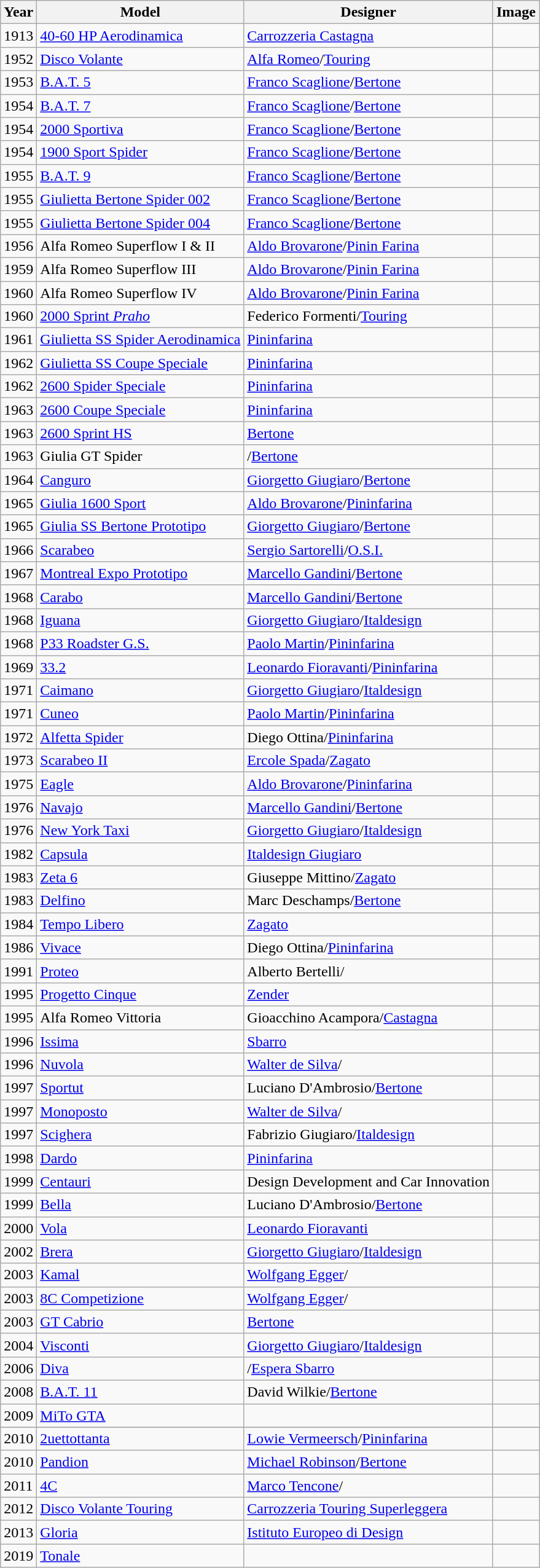<table class="wikitable">
<tr>
<th>Year</th>
<th>Model</th>
<th>Designer</th>
<th>Image</th>
</tr>
<tr>
<td>1913</td>
<td><a href='#'>40-60 HP Aerodinamica</a></td>
<td><a href='#'>Carrozzeria Castagna</a></td>
<td></td>
</tr>
<tr>
<td>1952</td>
<td><a href='#'>Disco Volante</a></td>
<td><a href='#'>Alfa Romeo</a>/<a href='#'>Touring</a></td>
<td></td>
</tr>
<tr>
<td>1953</td>
<td><a href='#'>B.A.T. 5</a></td>
<td><a href='#'>Franco Scaglione</a>/<a href='#'>Bertone</a></td>
<td></td>
</tr>
<tr>
<td>1954</td>
<td><a href='#'>B.A.T. 7</a></td>
<td><a href='#'>Franco Scaglione</a>/<a href='#'>Bertone</a></td>
<td></td>
</tr>
<tr>
<td>1954</td>
<td><a href='#'>2000 Sportiva</a></td>
<td><a href='#'>Franco Scaglione</a>/<a href='#'>Bertone</a></td>
<td></td>
</tr>
<tr>
<td>1954</td>
<td><a href='#'>1900 Sport Spider</a></td>
<td><a href='#'>Franco Scaglione</a>/<a href='#'>Bertone</a></td>
<td></td>
</tr>
<tr>
<td>1955</td>
<td><a href='#'>B.A.T. 9</a></td>
<td><a href='#'>Franco Scaglione</a>/<a href='#'>Bertone</a></td>
<td></td>
</tr>
<tr>
<td>1955</td>
<td><a href='#'>Giulietta Bertone Spider 002</a></td>
<td><a href='#'>Franco Scaglione</a>/<a href='#'>Bertone</a></td>
<td></td>
</tr>
<tr>
<td>1955</td>
<td><a href='#'>Giulietta Bertone Spider 004</a></td>
<td><a href='#'>Franco Scaglione</a>/<a href='#'>Bertone</a></td>
<td></td>
</tr>
<tr>
<td>1956</td>
<td>Alfa Romeo Superflow I & II</td>
<td><a href='#'>Aldo Brovarone</a>/<a href='#'>Pinin Farina</a></td>
<td></td>
</tr>
<tr>
<td>1959</td>
<td>Alfa Romeo Superflow III</td>
<td><a href='#'>Aldo Brovarone</a>/<a href='#'>Pinin Farina</a></td>
<td></td>
</tr>
<tr>
<td>1960</td>
<td>Alfa Romeo Superflow IV</td>
<td><a href='#'>Aldo Brovarone</a>/<a href='#'>Pinin Farina</a></td>
<td></td>
</tr>
<tr>
<td>1960</td>
<td><a href='#'>2000 Sprint <em>Praho</em></a></td>
<td>Federico Formenti/<a href='#'>Touring</a></td>
<td></td>
</tr>
<tr>
<td>1961</td>
<td><a href='#'>Giulietta SS Spider Aerodinamica</a></td>
<td><a href='#'>Pininfarina</a></td>
<td></td>
</tr>
<tr>
<td>1962</td>
<td><a href='#'>Giulietta SS Coupe Speciale</a></td>
<td><a href='#'>Pininfarina</a></td>
<td></td>
</tr>
<tr>
<td>1962</td>
<td><a href='#'>2600 Spider Speciale</a></td>
<td><a href='#'>Pininfarina</a></td>
<td></td>
</tr>
<tr>
<td>1963</td>
<td><a href='#'>2600 Coupe Speciale</a></td>
<td><a href='#'>Pininfarina</a></td>
<td></td>
</tr>
<tr>
<td>1963</td>
<td><a href='#'>2600 Sprint HS</a></td>
<td><a href='#'>Bertone</a></td>
<td></td>
</tr>
<tr>
<td>1963</td>
<td>Giulia GT Spider</td>
<td>/<a href='#'>Bertone</a></td>
<td></td>
</tr>
<tr>
<td>1964</td>
<td><a href='#'>Canguro</a></td>
<td><a href='#'>Giorgetto Giugiaro</a>/<a href='#'>Bertone</a></td>
<td></td>
</tr>
<tr>
<td>1965</td>
<td><a href='#'>Giulia 1600 Sport</a></td>
<td><a href='#'>Aldo Brovarone</a>/<a href='#'>Pininfarina</a></td>
<td></td>
</tr>
<tr>
<td>1965</td>
<td><a href='#'>Giulia SS Bertone Prototipo</a></td>
<td><a href='#'>Giorgetto Giugiaro</a>/<a href='#'>Bertone</a></td>
<td></td>
</tr>
<tr>
<td>1966</td>
<td><a href='#'>Scarabeo</a></td>
<td><a href='#'>Sergio Sartorelli</a>/<a href='#'>O.S.I.</a></td>
<td></td>
</tr>
<tr>
<td>1967</td>
<td><a href='#'>Montreal Expo Prototipo</a></td>
<td><a href='#'>Marcello Gandini</a>/<a href='#'>Bertone</a></td>
<td></td>
</tr>
<tr>
<td>1968</td>
<td><a href='#'>Carabo</a></td>
<td><a href='#'>Marcello Gandini</a>/<a href='#'>Bertone</a></td>
<td></td>
</tr>
<tr>
<td>1968</td>
<td><a href='#'>Iguana</a></td>
<td><a href='#'>Giorgetto Giugiaro</a>/<a href='#'>Italdesign</a></td>
<td></td>
</tr>
<tr>
<td>1968</td>
<td><a href='#'>P33 Roadster G.S.</a></td>
<td><a href='#'>Paolo Martin</a>/<a href='#'>Pininfarina</a></td>
<td></td>
</tr>
<tr>
<td>1969</td>
<td><a href='#'>33.2</a></td>
<td><a href='#'>Leonardo Fioravanti</a>/<a href='#'>Pininfarina</a></td>
<td></td>
</tr>
<tr>
<td>1971</td>
<td><a href='#'>Caimano</a></td>
<td><a href='#'>Giorgetto Giugiaro</a>/<a href='#'>Italdesign</a></td>
<td></td>
</tr>
<tr>
<td>1971</td>
<td><a href='#'>Cuneo</a></td>
<td><a href='#'>Paolo Martin</a>/<a href='#'>Pininfarina</a></td>
<td></td>
</tr>
<tr>
<td>1972</td>
<td><a href='#'>Alfetta Spider</a></td>
<td>Diego Ottina/<a href='#'>Pininfarina</a></td>
<td></td>
</tr>
<tr>
<td>1973</td>
<td><a href='#'>Scarabeo II</a></td>
<td><a href='#'>Ercole Spada</a>/<a href='#'>Zagato</a></td>
<td></td>
</tr>
<tr>
<td>1975</td>
<td><a href='#'>Eagle</a></td>
<td><a href='#'>Aldo Brovarone</a>/<a href='#'>Pininfarina</a></td>
<td></td>
</tr>
<tr>
<td>1976</td>
<td><a href='#'>Navajo</a></td>
<td><a href='#'>Marcello Gandini</a>/<a href='#'>Bertone</a></td>
<td></td>
</tr>
<tr>
<td>1976</td>
<td><a href='#'>New York Taxi</a></td>
<td><a href='#'>Giorgetto Giugiaro</a>/<a href='#'>Italdesign</a></td>
<td></td>
</tr>
<tr>
<td>1982</td>
<td><a href='#'>Capsula</a></td>
<td><a href='#'>Italdesign Giugiaro</a></td>
<td></td>
</tr>
<tr>
<td>1983</td>
<td><a href='#'>Zeta 6</a></td>
<td>Giuseppe Mittino/<a href='#'>Zagato</a></td>
<td></td>
</tr>
<tr>
<td>1983</td>
<td><a href='#'>Delfino</a></td>
<td>Marc Deschamps/<a href='#'>Bertone</a></td>
<td></td>
</tr>
<tr>
<td>1984</td>
<td><a href='#'>Tempo Libero</a></td>
<td><a href='#'>Zagato</a></td>
<td></td>
</tr>
<tr>
<td>1986</td>
<td><a href='#'>Vivace</a></td>
<td>Diego Ottina/<a href='#'>Pininfarina</a></td>
<td></td>
</tr>
<tr>
<td>1991</td>
<td><a href='#'>Proteo</a></td>
<td>Alberto Bertelli/</td>
<td></td>
</tr>
<tr>
<td>1995</td>
<td><a href='#'>Progetto Cinque</a></td>
<td><a href='#'>Zender</a></td>
<td></td>
</tr>
<tr>
<td>1995</td>
<td>Alfa Romeo Vittoria</td>
<td>Gioacchino Acampora/<a href='#'>Castagna</a></td>
<td></td>
</tr>
<tr>
<td>1996</td>
<td><a href='#'>Issima</a></td>
<td><a href='#'>Sbarro</a></td>
<td></td>
</tr>
<tr>
<td>1996</td>
<td><a href='#'>Nuvola</a></td>
<td><a href='#'>Walter de Silva</a>/</td>
<td></td>
</tr>
<tr>
<td>1997</td>
<td><a href='#'>Sportut</a></td>
<td>Luciano D'Ambrosio/<a href='#'>Bertone</a></td>
<td></td>
</tr>
<tr>
<td>1997</td>
<td><a href='#'>Monoposto</a></td>
<td><a href='#'>Walter de Silva</a>/</td>
<td></td>
</tr>
<tr>
<td>1997</td>
<td><a href='#'>Scighera</a></td>
<td>Fabrizio Giugiaro/<a href='#'>Italdesign</a></td>
<td></td>
</tr>
<tr>
<td>1998</td>
<td><a href='#'>Dardo</a></td>
<td><a href='#'>Pininfarina</a></td>
<td></td>
</tr>
<tr>
<td>1999</td>
<td><a href='#'>Centauri</a></td>
<td>Design Development and Car Innovation</td>
<td></td>
</tr>
<tr>
<td>1999</td>
<td><a href='#'>Bella</a></td>
<td>Luciano D'Ambrosio/<a href='#'>Bertone</a></td>
<td></td>
</tr>
<tr>
<td>2000</td>
<td><a href='#'>Vola</a></td>
<td><a href='#'>Leonardo Fioravanti</a></td>
<td></td>
</tr>
<tr>
<td>2002</td>
<td><a href='#'>Brera</a></td>
<td><a href='#'>Giorgetto Giugiaro</a>/<a href='#'>Italdesign</a></td>
<td></td>
</tr>
<tr>
<td>2003</td>
<td><a href='#'>Kamal</a></td>
<td><a href='#'>Wolfgang Egger</a>/</td>
<td></td>
</tr>
<tr>
<td>2003</td>
<td><a href='#'>8C Competizione</a></td>
<td><a href='#'>Wolfgang Egger</a>/</td>
<td></td>
</tr>
<tr>
<td>2003</td>
<td><a href='#'>GT Cabrio</a></td>
<td><a href='#'>Bertone</a></td>
<td></td>
</tr>
<tr>
<td>2004</td>
<td><a href='#'>Visconti</a></td>
<td><a href='#'>Giorgetto Giugiaro</a>/<a href='#'>Italdesign</a></td>
<td></td>
</tr>
<tr>
<td>2006</td>
<td><a href='#'>Diva</a></td>
<td>/<a href='#'>Espera Sbarro</a></td>
<td></td>
</tr>
<tr>
<td>2008</td>
<td><a href='#'>B.A.T. 11</a></td>
<td>David Wilkie/<a href='#'>Bertone</a></td>
<td></td>
</tr>
<tr>
<td>2009</td>
<td><a href='#'>MiTo GTA</a></td>
<td></td>
<td></td>
</tr>
<tr>
</tr>
<tr>
<td>2010</td>
<td><a href='#'>2uettottanta</a></td>
<td><a href='#'>Lowie Vermeersch</a>/<a href='#'>Pininfarina</a></td>
<td></td>
</tr>
<tr>
<td>2010</td>
<td><a href='#'>Pandion</a></td>
<td><a href='#'>Michael Robinson</a>/<a href='#'>Bertone</a></td>
<td></td>
</tr>
<tr>
<td>2011</td>
<td><a href='#'>4C</a></td>
<td><a href='#'>Marco Tencone</a>/</td>
<td></td>
</tr>
<tr>
<td>2012</td>
<td><a href='#'>Disco Volante Touring</a></td>
<td><a href='#'>Carrozzeria Touring Superleggera</a></td>
<td></td>
</tr>
<tr>
<td>2013</td>
<td><a href='#'>Gloria</a></td>
<td><a href='#'>Istituto Europeo di Design</a></td>
<td></td>
</tr>
<tr>
<td>2019</td>
<td><a href='#'>Tonale</a></td>
<td></td>
<td></td>
</tr>
</table>
